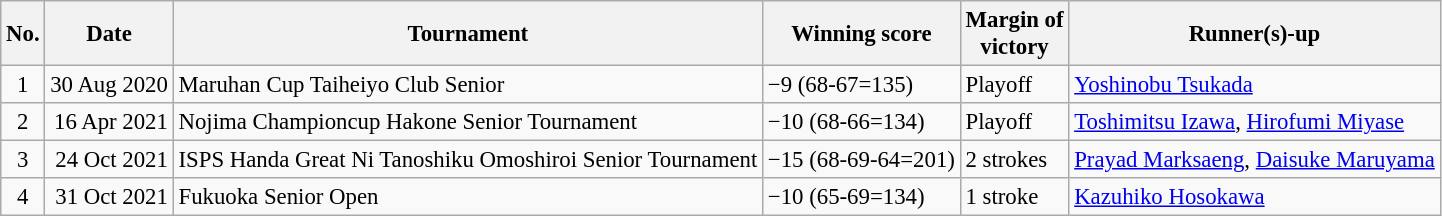<table class="wikitable" style="font-size:95%;">
<tr>
<th>No.</th>
<th>Date</th>
<th>Tournament</th>
<th>Winning score</th>
<th>Margin of<br>victory</th>
<th>Runner(s)-up</th>
</tr>
<tr>
<td align=center>1</td>
<td align=right>30 Aug 2020</td>
<td>Maruhan Cup Taiheiyo Club Senior</td>
<td>−9 (68-67=135)</td>
<td>Playoff</td>
<td> <a href='#'>Yoshinobu Tsukada</a></td>
</tr>
<tr>
<td align=center>2</td>
<td align=right>16 Apr 2021</td>
<td>Nojima Championcup Hakone Senior Tournament</td>
<td>−10 (68-66=134)</td>
<td>Playoff</td>
<td> <a href='#'>Toshimitsu Izawa</a>,  <a href='#'>Hirofumi Miyase</a></td>
</tr>
<tr>
<td align=center>3</td>
<td align=right>24 Oct 2021</td>
<td>ISPS Handa Great Ni Tanoshiku Omoshiroi Senior Tournament</td>
<td>−15 (68-69-64=201)</td>
<td>2 strokes</td>
<td> <a href='#'>Prayad Marksaeng</a>,  <a href='#'>Daisuke Maruyama</a></td>
</tr>
<tr>
<td align=center>4</td>
<td align=right>31 Oct 2021</td>
<td>Fukuoka Senior Open</td>
<td>−10 (65-69=134)</td>
<td>1 stroke</td>
<td> <a href='#'>Kazuhiko Hosokawa</a></td>
</tr>
</table>
